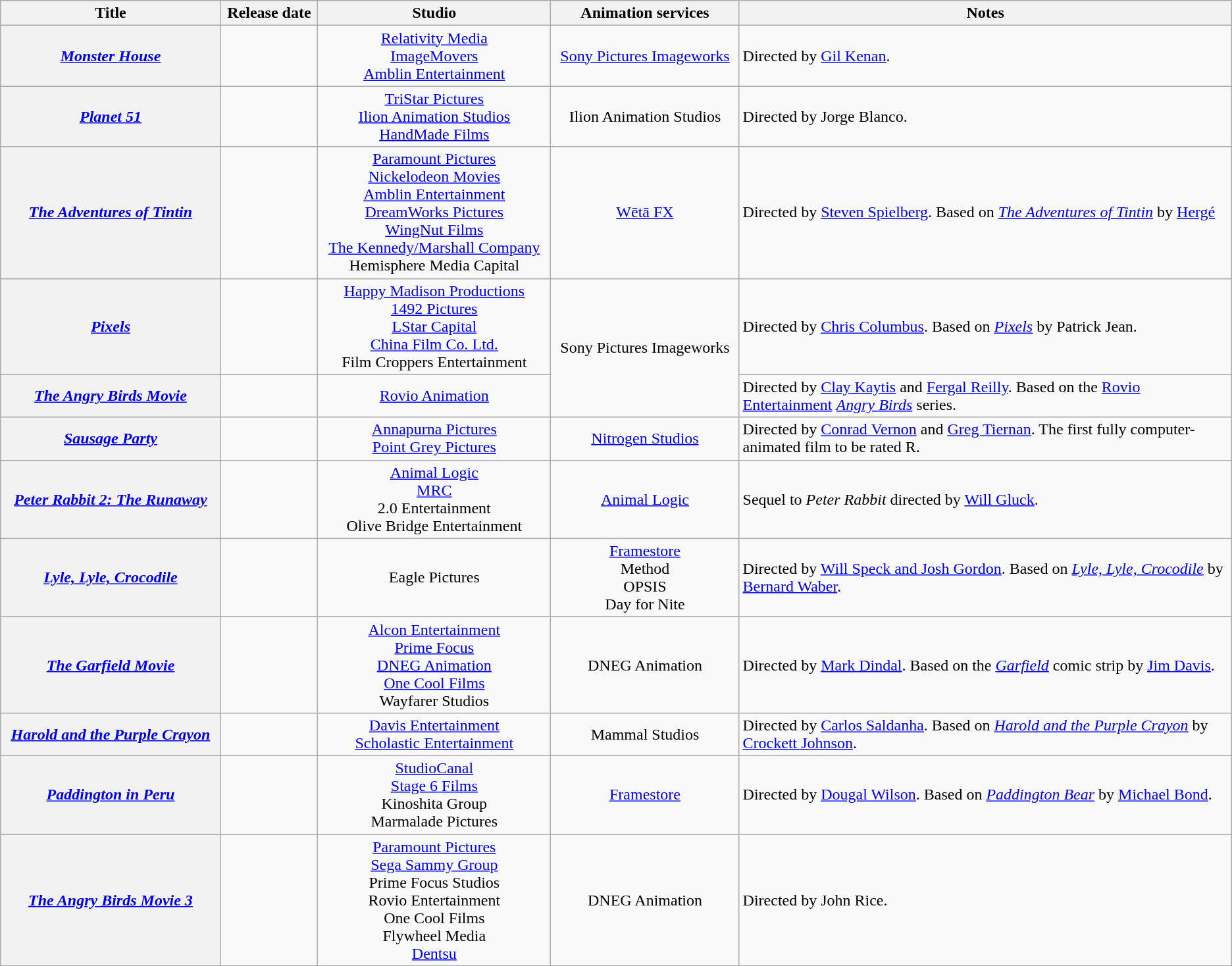<table class="wikitable plainrowheaders sortable">
<tr>
<th scope="col">Title</th>
<th scope="col">Release date</th>
<th scope="col">Studio</th>
<th scope="col">Animation services</th>
<th scope="col" style="width:40%;" class="unsortable">Notes</th>
</tr>
<tr>
<th scope="row"><em><a href='#'>Monster House</a></em></th>
<td align="center"></td>
<td align="center"><a href='#'>Relativity Media</a><br><a href='#'>ImageMovers</a><br><a href='#'>Amblin Entertainment</a></td>
<td rowspan="1" align="center"><a href='#'>Sony Pictures Imageworks</a></td>
<td>Directed by <a href='#'>Gil Kenan</a>.</td>
</tr>
<tr>
<th scope="row"><em><a href='#'>Planet 51</a></em></th>
<td align="center"></td>
<td align="center"><a href='#'>TriStar Pictures</a><br><a href='#'>Ilion Animation Studios</a><br><a href='#'>HandMade Films</a></td>
<td align="center">Ilion Animation Studios</td>
<td>Directed by Jorge Blanco.</td>
</tr>
<tr>
<th scope="row"><em><a href='#'>The Adventures of Tintin</a></em></th>
<td align="center"></td>
<td align="center"><a href='#'>Paramount Pictures</a><br><a href='#'>Nickelodeon Movies</a><br><a href='#'>Amblin Entertainment</a><br><a href='#'>DreamWorks Pictures</a><br><a href='#'>WingNut Films</a><br><a href='#'>The Kennedy/Marshall Company</a><br>Hemisphere Media Capital</td>
<td align="center"><a href='#'>Wētā FX</a></td>
<td>Directed by <a href='#'>Steven Spielberg</a>. Based on <em><a href='#'>The Adventures of Tintin</a></em> by <a href='#'>Hergé</a></td>
</tr>
<tr>
<th scope="row"><em><a href='#'>Pixels</a></em></th>
<td align="center"></td>
<td align="center"><a href='#'>Happy Madison Productions</a><br><a href='#'>1492 Pictures</a><br><a href='#'>LStar Capital</a><br><a href='#'>China Film Co. Ltd.</a><br>Film Croppers Entertainment</td>
<td rowspan="2" align="center">Sony Pictures Imageworks</td>
<td align="left">Directed by <a href='#'>Chris Columbus</a>. Based on <em><a href='#'>Pixels</a></em> by Patrick Jean.</td>
</tr>
<tr>
<th scope="row"><em><a href='#'>The Angry Birds Movie</a></em></th>
<td align="center"></td>
<td align="center"><a href='#'>Rovio Animation</a></td>
<td align="left">Directed by <a href='#'>Clay Kaytis</a> and <a href='#'>Fergal Reilly</a>. Based on the <a href='#'>Rovio Entertainment</a> <em><a href='#'>Angry Birds</a></em> series.</td>
</tr>
<tr>
<th scope="row"><em><a href='#'>Sausage Party</a></em></th>
<td align="center"></td>
<td align="center"><a href='#'>Annapurna Pictures</a><br><a href='#'>Point Grey Pictures</a></td>
<td align="center"><a href='#'>Nitrogen Studios</a></td>
<td align="left">Directed by <a href='#'>Conrad Vernon</a> and <a href='#'>Greg Tiernan</a>. The first fully computer-animated film to be rated R.</td>
</tr>
<tr>
<th scope="row"><em><a href='#'>Peter Rabbit 2: The Runaway</a></em></th>
<td align="center"></td>
<td align="center"><a href='#'>Animal Logic</a><br><a href='#'>MRC</a><br>2.0 Entertainment<br>Olive Bridge Entertainment</td>
<td align="center"><a href='#'>Animal Logic</a></td>
<td align="left">Sequel to <em>Peter Rabbit</em> directed by <a href='#'>Will Gluck</a>.</td>
</tr>
<tr>
<th scope="row"><em><a href='#'>Lyle, Lyle, Crocodile</a></em></th>
<td align="center"></td>
<td align="center">Eagle Pictures</td>
<td align="center"><a href='#'>Framestore</a><br>Method<br>OPSIS<br>Day for Nite</td>
<td align="left">Directed by <a href='#'>Will Speck and Josh Gordon</a>. Based on <em><a href='#'>Lyle, Lyle, Crocodile</a></em> by <a href='#'>Bernard Waber</a>.</td>
</tr>
<tr>
<th scope="row"><em><a href='#'>The Garfield Movie</a></em></th>
<td align="center"></td>
<td align="center"><a href='#'>Alcon Entertainment</a><br><a href='#'>Prime Focus</a><br><a href='#'>DNEG Animation</a><br><a href='#'>One Cool Films</a><br>Wayfarer Studios</td>
<td align="center">DNEG Animation</td>
<td align="left">Directed by <a href='#'>Mark Dindal</a>. Based on the <em><a href='#'>Garfield</a></em> comic strip by <a href='#'>Jim Davis</a>.</td>
</tr>
<tr>
<th scope="row"><em><a href='#'>Harold and the Purple Crayon</a></em></th>
<td align="center"></td>
<td align="center"><a href='#'>Davis Entertainment</a><br><a href='#'>Scholastic Entertainment</a></td>
<td align="center">Mammal Studios</td>
<td align="left">Directed by <a href='#'>Carlos Saldanha</a>. Based on <em><a href='#'>Harold and the Purple Crayon</a></em> by <a href='#'>Crockett Johnson</a>.</td>
</tr>
<tr>
<th scope="row"><em><a href='#'>Paddington in Peru</a></em></th>
<td align="center"></td>
<td align="center"><a href='#'>StudioCanal</a><br><a href='#'>Stage 6 Films</a><br>Kinoshita Group<br>Marmalade Pictures</td>
<td align="center"><a href='#'>Framestore</a></td>
<td align="left">Directed by <a href='#'>Dougal Wilson</a>. Based on <em><a href='#'>Paddington Bear</a></em> by <a href='#'>Michael Bond</a>.</td>
</tr>
<tr>
<th scope="row"><em><a href='#'>The Angry Birds Movie 3</a></em></th>
<td align="center"><br></td>
<td align="center"><a href='#'>Paramount Pictures</a><br><a href='#'>Sega Sammy Group</a><br>Prime Focus Studios<br>Rovio Entertainment<br>One Cool Films<br>Flywheel Media<br><a href='#'>Dentsu</a></td>
<td align="center">DNEG Animation</td>
<td align="left">Directed by John Rice.</td>
</tr>
</table>
